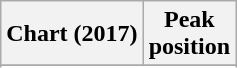<table class="wikitable plainrowheaders sortable">
<tr>
<th scope="col">Chart (2017)</th>
<th scope="col">Peak<br> position</th>
</tr>
<tr>
</tr>
<tr>
</tr>
<tr>
</tr>
<tr>
</tr>
</table>
